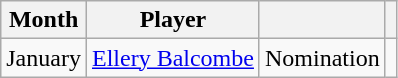<table class="wikitable" style="text-align:left">
<tr>
<th>Month</th>
<th>Player</th>
<th></th>
<th></th>
</tr>
<tr>
<td>January</td>
<td> <a href='#'>Ellery Balcombe</a></td>
<td>Nomination</td>
<td></td>
</tr>
</table>
